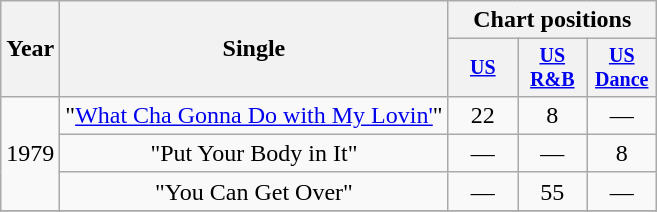<table class="wikitable" style="text-align:center;">
<tr>
<th rowspan="2">Year</th>
<th rowspan="2">Single</th>
<th colspan="3">Chart positions</th>
</tr>
<tr style="font-size:smaller;">
<th width="40"><a href='#'>US</a></th>
<th width="40"><a href='#'>US<br>R&B</a></th>
<th width="40"><a href='#'>US<br>Dance</a></th>
</tr>
<tr>
<td rowspan="3">1979</td>
<td>"<a href='#'>What Cha Gonna Do with My Lovin'</a>"</td>
<td>22</td>
<td>8</td>
<td>—</td>
</tr>
<tr>
<td>"Put Your Body in It"</td>
<td>—</td>
<td>—</td>
<td>8</td>
</tr>
<tr>
<td>"You Can Get Over"</td>
<td>—</td>
<td>55</td>
<td>—</td>
</tr>
<tr>
</tr>
</table>
